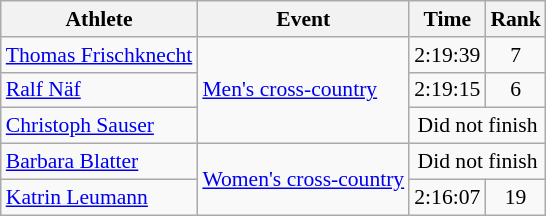<table class=wikitable style="font-size:90%">
<tr>
<th>Athlete</th>
<th>Event</th>
<th>Time</th>
<th>Rank</th>
</tr>
<tr align=center>
<td align=left><a href='#'>Thomas Frischknecht</a></td>
<td align=left rowspan=3><a href='#'>Men's cross-country</a></td>
<td>2:19:39</td>
<td>7</td>
</tr>
<tr align=center>
<td align=left><a href='#'>Ralf Näf</a></td>
<td>2:19:15</td>
<td>6</td>
</tr>
<tr align=center>
<td align=left><a href='#'>Christoph Sauser</a></td>
<td colspan=2>Did not finish</td>
</tr>
<tr align=center>
<td align=left><a href='#'>Barbara Blatter</a></td>
<td align=left rowspan=2><a href='#'>Women's cross-country</a></td>
<td colspan=2>Did not finish</td>
</tr>
<tr align=center>
<td align=left><a href='#'>Katrin Leumann</a></td>
<td>2:16:07</td>
<td>19</td>
</tr>
</table>
